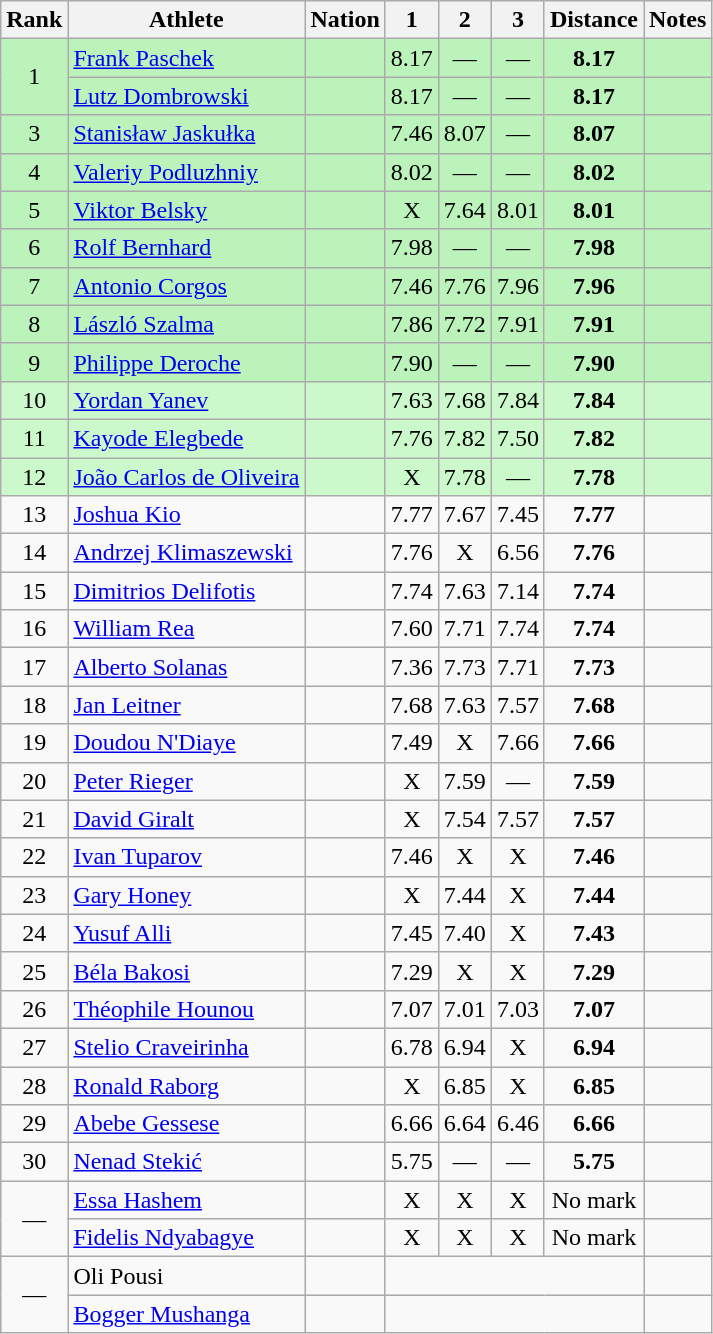<table class="wikitable sortable" style="text-align:center">
<tr>
<th>Rank</th>
<th>Athlete</th>
<th>Nation</th>
<th>1</th>
<th>2</th>
<th>3</th>
<th>Distance</th>
<th>Notes</th>
</tr>
<tr style="background:#bbf3bb;">
<td rowspan=2>1</td>
<td align=left><a href='#'>Frank Paschek</a></td>
<td align=left></td>
<td>8.17</td>
<td data-sort-value=1.00>—</td>
<td data-sort-value=1.00>—</td>
<td><strong>8.17</strong></td>
<td></td>
</tr>
<tr style="background:#bbf3bb;">
<td align=left><a href='#'>Lutz Dombrowski</a></td>
<td align=left></td>
<td>8.17</td>
<td data-sort-value=1.00>—</td>
<td data-sort-value=1.00>—</td>
<td><strong>8.17</strong></td>
<td></td>
</tr>
<tr style="background:#bbf3bb;">
<td>3</td>
<td align=left><a href='#'>Stanisław Jaskułka</a></td>
<td align=left></td>
<td>7.46</td>
<td>8.07</td>
<td data-sort-value=1.00>—</td>
<td><strong>8.07</strong></td>
<td></td>
</tr>
<tr style="background:#bbf3bb;">
<td>4</td>
<td align=left><a href='#'>Valeriy Podluzhniy</a></td>
<td align=left></td>
<td>8.02</td>
<td data-sort-value=1.00>—</td>
<td data-sort-value=1.00>—</td>
<td><strong>8.02</strong></td>
<td></td>
</tr>
<tr style="background:#bbf3bb;">
<td>5</td>
<td align=left><a href='#'>Viktor Belsky</a></td>
<td align=left></td>
<td data-sort-value=1.00>X</td>
<td>7.64</td>
<td>8.01</td>
<td><strong>8.01</strong></td>
<td></td>
</tr>
<tr style="background:#bbf3bb;">
<td>6</td>
<td align=left><a href='#'>Rolf Bernhard</a></td>
<td align=left></td>
<td>7.98</td>
<td data-sort-value=1.00>—</td>
<td data-sort-value=1.00>—</td>
<td><strong>7.98</strong></td>
<td></td>
</tr>
<tr style="background:#bbf3bb;">
<td>7</td>
<td align=left><a href='#'>Antonio Corgos</a></td>
<td align=left></td>
<td>7.46</td>
<td>7.76</td>
<td>7.96</td>
<td><strong>7.96</strong></td>
<td></td>
</tr>
<tr style="background:#bbf3bb;">
<td>8</td>
<td align=left><a href='#'>László Szalma</a></td>
<td align=left></td>
<td>7.86</td>
<td>7.72</td>
<td>7.91</td>
<td><strong>7.91</strong></td>
<td></td>
</tr>
<tr style="background:#bbf3bb;">
<td>9</td>
<td align=left><a href='#'>Philippe Deroche</a></td>
<td align=left></td>
<td>7.90</td>
<td data-sort-value=1.00>—</td>
<td data-sort-value=1.00>—</td>
<td><strong>7.90</strong></td>
<td></td>
</tr>
<tr style="background:#ccf9cc;">
<td>10</td>
<td align=left><a href='#'>Yordan Yanev</a></td>
<td align=left></td>
<td>7.63</td>
<td>7.68</td>
<td>7.84</td>
<td><strong>7.84</strong></td>
<td></td>
</tr>
<tr style="background:#ccf9cc;">
<td>11</td>
<td align=left><a href='#'>Kayode Elegbede</a></td>
<td align=left></td>
<td>7.76</td>
<td>7.82</td>
<td>7.50</td>
<td><strong>7.82</strong></td>
<td></td>
</tr>
<tr style="background:#ccf9cc;">
<td>12</td>
<td align=left><a href='#'>João Carlos de Oliveira</a></td>
<td align=left></td>
<td data-sort-value=1.00>X</td>
<td>7.78</td>
<td data-sort-value=1.00>—</td>
<td><strong>7.78</strong></td>
<td></td>
</tr>
<tr>
<td>13</td>
<td align=left><a href='#'>Joshua Kio</a></td>
<td align=left></td>
<td>7.77</td>
<td>7.67</td>
<td>7.45</td>
<td><strong>7.77</strong></td>
<td></td>
</tr>
<tr>
<td>14</td>
<td align=left><a href='#'>Andrzej Klimaszewski</a></td>
<td align=left></td>
<td>7.76</td>
<td data-sort-value=1.00>X</td>
<td>6.56</td>
<td><strong>7.76</strong></td>
<td></td>
</tr>
<tr>
<td>15</td>
<td align=left><a href='#'>Dimitrios Delifotis</a></td>
<td align=left></td>
<td>7.74</td>
<td>7.63</td>
<td>7.14</td>
<td><strong>7.74</strong></td>
<td></td>
</tr>
<tr>
<td>16</td>
<td align=left><a href='#'>William Rea</a></td>
<td align=left></td>
<td>7.60</td>
<td>7.71</td>
<td>7.74</td>
<td><strong>7.74</strong></td>
<td></td>
</tr>
<tr>
<td>17</td>
<td align=left><a href='#'>Alberto Solanas</a></td>
<td align=left></td>
<td>7.36</td>
<td>7.73</td>
<td>7.71</td>
<td><strong>7.73</strong></td>
<td></td>
</tr>
<tr>
<td>18</td>
<td align=left><a href='#'>Jan Leitner</a></td>
<td align=left></td>
<td>7.68</td>
<td>7.63</td>
<td>7.57</td>
<td><strong>7.68</strong></td>
<td></td>
</tr>
<tr>
<td>19</td>
<td align=left><a href='#'>Doudou N'Diaye</a></td>
<td align=left></td>
<td>7.49</td>
<td data-sort-value=1.00>X</td>
<td>7.66</td>
<td><strong>7.66</strong></td>
<td></td>
</tr>
<tr>
<td>20</td>
<td align=left><a href='#'>Peter Rieger</a></td>
<td align=left></td>
<td data-sort-value=1.00>X</td>
<td>7.59</td>
<td data-sort-value=1.00>—</td>
<td><strong>7.59</strong></td>
<td></td>
</tr>
<tr>
<td>21</td>
<td align=left><a href='#'>David Giralt</a></td>
<td align=left></td>
<td data-sort-value=1.00>X</td>
<td>7.54</td>
<td>7.57</td>
<td><strong>7.57</strong></td>
<td></td>
</tr>
<tr>
<td>22</td>
<td align=left><a href='#'>Ivan Tuparov</a></td>
<td align=left></td>
<td>7.46</td>
<td data-sort-value=1.00>X</td>
<td data-sort-value=1.00>X</td>
<td><strong>7.46</strong></td>
<td></td>
</tr>
<tr>
<td>23</td>
<td align=left><a href='#'>Gary Honey</a></td>
<td align=left></td>
<td data-sort-value=1.00>X</td>
<td>7.44</td>
<td data-sort-value=1.00>X</td>
<td><strong>7.44</strong></td>
<td></td>
</tr>
<tr>
<td>24</td>
<td align=left><a href='#'>Yusuf Alli</a></td>
<td align=left></td>
<td>7.45</td>
<td>7.40</td>
<td data-sort-value=1.00>X</td>
<td><strong>7.43</strong></td>
<td></td>
</tr>
<tr>
<td>25</td>
<td align=left><a href='#'>Béla Bakosi</a></td>
<td align=left></td>
<td>7.29</td>
<td data-sort-value=1.00>X</td>
<td data-sort-value=1.00>X</td>
<td><strong>7.29</strong></td>
<td></td>
</tr>
<tr>
<td>26</td>
<td align=left><a href='#'>Théophile Hounou</a></td>
<td align=left></td>
<td>7.07</td>
<td>7.01</td>
<td>7.03</td>
<td><strong>7.07</strong></td>
<td></td>
</tr>
<tr>
<td>27</td>
<td align=left><a href='#'>Stelio Craveirinha</a></td>
<td align=left></td>
<td>6.78</td>
<td>6.94</td>
<td data-sort-value=1.00>X</td>
<td><strong>6.94</strong></td>
<td></td>
</tr>
<tr>
<td>28</td>
<td align=left><a href='#'>Ronald Raborg</a></td>
<td align=left></td>
<td data-sort-value=1.00>X</td>
<td>6.85</td>
<td data-sort-value=1.00>X</td>
<td><strong>6.85</strong></td>
<td></td>
</tr>
<tr>
<td>29</td>
<td align=left><a href='#'>Abebe Gessese</a></td>
<td align=left></td>
<td>6.66</td>
<td>6.64</td>
<td>6.46</td>
<td><strong>6.66</strong></td>
<td></td>
</tr>
<tr>
<td>30</td>
<td align=left><a href='#'>Nenad Stekić</a></td>
<td align=left></td>
<td>5.75</td>
<td data-sort-value=1.00>—</td>
<td data-sort-value=1.00>—</td>
<td><strong>5.75</strong></td>
<td></td>
</tr>
<tr>
<td rowspan=2 data-sort-value=31>—</td>
<td align=left><a href='#'>Essa Hashem</a></td>
<td align=left></td>
<td data-sort-value=1.00>X</td>
<td data-sort-value=1.00>X</td>
<td data-sort-value=1.00>X</td>
<td>No mark</td>
<td></td>
</tr>
<tr>
<td align=left><a href='#'>Fidelis Ndyabagye</a></td>
<td align=left></td>
<td data-sort-value=1.00>X</td>
<td data-sort-value=1.00>X</td>
<td data-sort-value=1.00>X</td>
<td>No mark</td>
<td></td>
</tr>
<tr>
<td rowspan=2 data-sort-value=33>—</td>
<td align=left>Oli Pousi</td>
<td align=left></td>
<td colspan=4 data-sort-value=0.00></td>
<td></td>
</tr>
<tr>
<td align=left><a href='#'>Bogger Mushanga</a></td>
<td align=left></td>
<td colspan=4 data-sort-value=0.00></td>
<td></td>
</tr>
</table>
